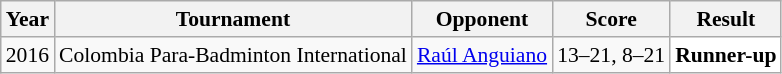<table class="sortable wikitable" style="font-size: 90%;">
<tr>
<th>Year</th>
<th>Tournament</th>
<th>Opponent</th>
<th>Score</th>
<th>Result</th>
</tr>
<tr>
<td align="center">2016</td>
<td align="left">Colombia Para-Badminton International</td>
<td align="left"> <a href='#'>Raúl Anguiano</a></td>
<td align="left">13–21, 8–21</td>
<td style="text-align:left; background:white"> <strong>Runner-up</strong></td>
</tr>
</table>
